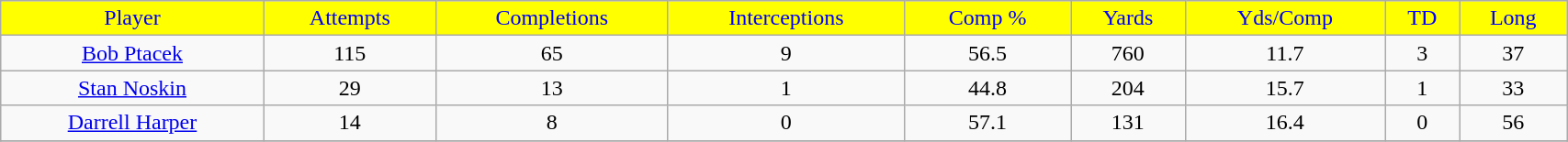<table class="wikitable" width="90%">
<tr align="center" style="background:yellow;color:blue;">
<td>Player</td>
<td>Attempts</td>
<td>Completions</td>
<td>Interceptions</td>
<td>Comp %</td>
<td>Yards</td>
<td>Yds/Comp</td>
<td>TD</td>
<td>Long</td>
</tr>
<tr align="center" bgcolor="">
<td><a href='#'>Bob Ptacek</a></td>
<td>115</td>
<td>65</td>
<td>9</td>
<td>56.5</td>
<td>760</td>
<td>11.7</td>
<td>3</td>
<td>37</td>
</tr>
<tr align="center" bgcolor="">
<td><a href='#'>Stan Noskin</a></td>
<td>29</td>
<td>13</td>
<td>1</td>
<td>44.8</td>
<td>204</td>
<td>15.7</td>
<td>1</td>
<td>33</td>
</tr>
<tr align="center" bgcolor="">
<td><a href='#'>Darrell Harper</a></td>
<td>14</td>
<td>8</td>
<td>0</td>
<td>57.1</td>
<td>131</td>
<td>16.4</td>
<td>0</td>
<td>56</td>
</tr>
<tr>
</tr>
</table>
